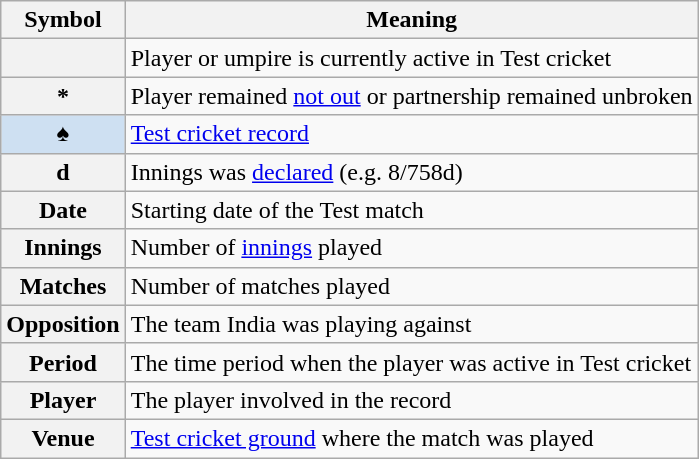<table class="wikitable plainrowheaders">
<tr>
<th scope=col>Symbol</th>
<th scope=col>Meaning</th>
</tr>
<tr>
<th scope=row></th>
<td>Player or umpire is currently active in Test cricket</td>
</tr>
<tr>
<th scope=row>*</th>
<td>Player remained <a href='#'>not out</a> or partnership remained unbroken</td>
</tr>
<tr>
<th scope=row style=background:#cee0f2;>♠</th>
<td><a href='#'>Test cricket record</a></td>
</tr>
<tr>
<th scope=row>d</th>
<td>Innings was <a href='#'>declared</a> (e.g. 8/758d)</td>
</tr>
<tr>
<th scope=row>Date</th>
<td>Starting date of the Test match</td>
</tr>
<tr>
<th scope=row>Innings</th>
<td>Number of <a href='#'>innings</a> played</td>
</tr>
<tr>
<th scope=row>Matches</th>
<td>Number of matches played</td>
</tr>
<tr>
<th scope=row>Opposition</th>
<td>The team India was playing against</td>
</tr>
<tr>
<th scope=row>Period</th>
<td>The time period when the player was active in Test cricket</td>
</tr>
<tr>
<th scope=row>Player</th>
<td>The player involved in the record</td>
</tr>
<tr>
<th scope=row>Venue</th>
<td><a href='#'>Test cricket ground</a> where the match was played</td>
</tr>
</table>
